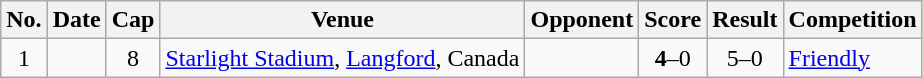<table class="wikitable sortable">
<tr>
<th scope="col">No.</th>
<th scope="col" data-sort-type="date">Date</th>
<th scope="col">Cap</th>
<th scope="col">Venue</th>
<th scope="col">Opponent</th>
<th scope="col" class="unsortable">Score</th>
<th scope="col" class="unsortable">Result</th>
<th scope="col">Competition</th>
</tr>
<tr>
<td align="center">1</td>
<td></td>
<td align="center">8</td>
<td><a href='#'>Starlight Stadium</a>, <a href='#'>Langford</a>, Canada</td>
<td></td>
<td align="center"><strong>4</strong>–0</td>
<td align="center">5–0</td>
<td><a href='#'>Friendly</a></td>
</tr>
</table>
